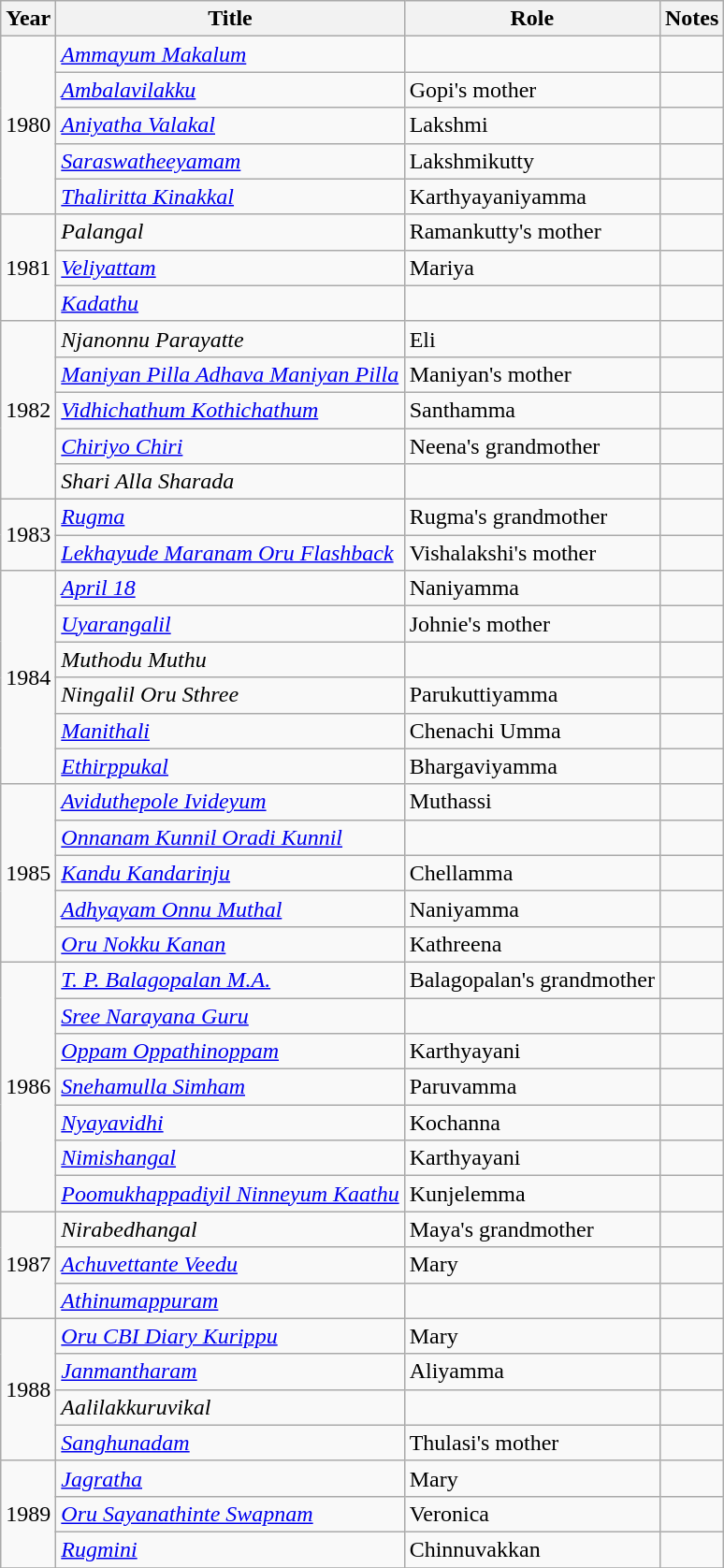<table class="wikitable sortable">
<tr>
<th>Year</th>
<th>Title</th>
<th>Role</th>
<th class="unsortable">Notes</th>
</tr>
<tr>
<td rowspan=5>1980</td>
<td><em><a href='#'>Ammayum Makalum</a></em></td>
<td></td>
<td></td>
</tr>
<tr>
<td><em><a href='#'>Ambalavilakku</a></em></td>
<td>Gopi's mother</td>
<td></td>
</tr>
<tr>
<td><em><a href='#'>Aniyatha Valakal</a></em></td>
<td>Lakshmi</td>
<td></td>
</tr>
<tr>
<td><em><a href='#'>Saraswatheeyamam</a></em></td>
<td>Lakshmikutty</td>
<td></td>
</tr>
<tr>
<td><em><a href='#'>Thaliritta Kinakkal</a></em></td>
<td>Karthyayaniyamma</td>
<td></td>
</tr>
<tr>
<td rowspan=3>1981</td>
<td><em>Palangal</em></td>
<td>Ramankutty's mother</td>
<td></td>
</tr>
<tr>
<td><em><a href='#'>Veliyattam</a></em></td>
<td>Mariya</td>
<td></td>
</tr>
<tr>
<td><em><a href='#'>Kadathu</a></em></td>
<td></td>
<td></td>
</tr>
<tr>
<td rowspan=5>1982</td>
<td><em>Njanonnu Parayatte</em></td>
<td>Eli</td>
<td></td>
</tr>
<tr>
<td><em><a href='#'>Maniyan Pilla Adhava Maniyan Pilla</a></em></td>
<td>Maniyan's mother</td>
<td></td>
</tr>
<tr>
<td><em><a href='#'>Vidhichathum Kothichathum</a></em></td>
<td>Santhamma</td>
<td></td>
</tr>
<tr>
<td><em><a href='#'>Chiriyo Chiri</a></em></td>
<td>Neena's grandmother</td>
<td></td>
</tr>
<tr>
<td><em>Shari Alla Sharada</em></td>
<td></td>
<td></td>
</tr>
<tr>
<td rowspan=2>1983</td>
<td><em><a href='#'>Rugma</a></em></td>
<td>Rugma's grandmother</td>
<td></td>
</tr>
<tr>
<td><em><a href='#'>Lekhayude Maranam Oru Flashback</a></em></td>
<td>Vishalakshi's mother</td>
<td></td>
</tr>
<tr>
<td rowspan=6>1984</td>
<td><em><a href='#'>April 18</a></em></td>
<td>Naniyamma</td>
<td></td>
</tr>
<tr>
<td><em><a href='#'>Uyarangalil</a></em></td>
<td>Johnie's mother</td>
<td></td>
</tr>
<tr>
<td><em>Muthodu Muthu</em></td>
<td></td>
<td></td>
</tr>
<tr>
<td><em>Ningalil Oru Sthree</em></td>
<td>Parukuttiyamma</td>
<td></td>
</tr>
<tr>
<td><em><a href='#'>Manithali</a></em></td>
<td>Chenachi Umma</td>
<td></td>
</tr>
<tr>
<td><em><a href='#'>Ethirppukal</a></em></td>
<td>Bhargaviyamma</td>
<td></td>
</tr>
<tr>
<td rowspan=5>1985</td>
<td><em><a href='#'>Aviduthepole Ivideyum</a></em></td>
<td>Muthassi</td>
<td></td>
</tr>
<tr>
<td><em><a href='#'>Onnanam Kunnil Oradi Kunnil</a></em></td>
<td></td>
<td></td>
</tr>
<tr>
<td><em><a href='#'>Kandu Kandarinju</a></em></td>
<td>Chellamma</td>
<td></td>
</tr>
<tr>
<td><em><a href='#'>Adhyayam Onnu Muthal</a></em></td>
<td>Naniyamma</td>
<td></td>
</tr>
<tr>
<td><em><a href='#'>Oru Nokku Kanan</a></em></td>
<td>Kathreena</td>
<td></td>
</tr>
<tr>
<td rowspan=7>1986</td>
<td><em><a href='#'>T. P. Balagopalan M.A.</a></em></td>
<td>Balagopalan's grandmother</td>
<td></td>
</tr>
<tr>
<td><em><a href='#'>Sree Narayana Guru</a></em></td>
<td></td>
<td></td>
</tr>
<tr>
<td><em><a href='#'>Oppam Oppathinoppam</a></em></td>
<td>Karthyayani</td>
<td></td>
</tr>
<tr>
<td><em><a href='#'>Snehamulla Simham</a></em></td>
<td>Paruvamma</td>
<td></td>
</tr>
<tr>
<td><em><a href='#'>Nyayavidhi</a></em></td>
<td>Kochanna</td>
<td></td>
</tr>
<tr>
<td><em><a href='#'>Nimishangal</a></em></td>
<td>Karthyayani</td>
<td></td>
</tr>
<tr>
<td><em><a href='#'>Poomukhappadiyil Ninneyum Kaathu</a></em></td>
<td>Kunjelemma</td>
<td></td>
</tr>
<tr>
<td rowspan=3>1987</td>
<td><em>Nirabedhangal</em></td>
<td>Maya's grandmother</td>
<td></td>
</tr>
<tr>
<td><em><a href='#'>Achuvettante Veedu</a></em></td>
<td>Mary</td>
<td></td>
</tr>
<tr>
<td><em><a href='#'>Athinumappuram</a></em></td>
<td></td>
<td></td>
</tr>
<tr>
<td rowspan=4>1988</td>
<td><em><a href='#'>Oru CBI Diary Kurippu</a></em></td>
<td>Mary</td>
<td></td>
</tr>
<tr>
<td><em><a href='#'>Janmantharam</a></em></td>
<td>Aliyamma</td>
<td></td>
</tr>
<tr>
<td><em>Aalilakkuruvikal</em></td>
<td></td>
<td></td>
</tr>
<tr>
<td><em><a href='#'>Sanghunadam</a></em></td>
<td>Thulasi's mother</td>
<td></td>
</tr>
<tr>
<td rowspan=3>1989</td>
<td><em><a href='#'>Jagratha</a></em></td>
<td>Mary</td>
<td></td>
</tr>
<tr>
<td><em><a href='#'>Oru Sayanathinte Swapnam</a></em></td>
<td>Veronica</td>
<td></td>
</tr>
<tr>
<td><em><a href='#'>Rugmini</a></em></td>
<td>Chinnuvakkan</td>
<td></td>
</tr>
<tr>
</tr>
</table>
